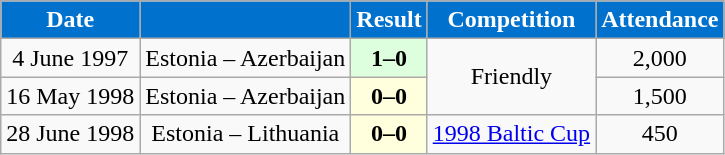<table class="wikitable"style="text-align:center">
<tr>
<th style="background:#0072CE; color:white">Date</th>
<th style="background:#0072CE; color:white"></th>
<th style="background:#0072CE; color:white">Result</th>
<th style="background:#0072CE; color:white">Competition</th>
<th style="background:#0072CE; color:white">Attendance</th>
</tr>
<tr>
<td>4 June 1997</td>
<td> Estonia – Azerbaijan </td>
<td style="background:#dfd;"><strong>1–0</strong></td>
<td rowspan="2">Friendly</td>
<td>2,000</td>
</tr>
<tr>
<td>16 May 1998</td>
<td> Estonia – Azerbaijan </td>
<td style="background:#ffd;"><strong>0–0</strong></td>
<td>1,500</td>
</tr>
<tr>
<td>28 June 1998</td>
<td> Estonia – Lithuania </td>
<td style="background:#ffd;"><strong>0–0</strong></td>
<td><a href='#'>1998 Baltic Cup</a></td>
<td>450</td>
</tr>
</table>
